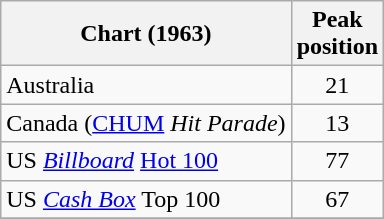<table class="wikitable sortable">
<tr>
<th>Chart (1963)</th>
<th>Peak<br>position</th>
</tr>
<tr>
<td>Australia</td>
<td style="text-align:center;">21</td>
</tr>
<tr>
<td>Canada (<a href='#'>CHUM</a> <em>Hit Parade</em>)</td>
<td style="text-align:center;">13</td>
</tr>
<tr>
<td>US <em><a href='#'>Billboard</a></em> <a href='#'>Hot 100</a></td>
<td style="text-align:center;">77</td>
</tr>
<tr>
<td>US <a href='#'><em>Cash Box</em></a> Top 100</td>
<td align="center">67</td>
</tr>
<tr>
</tr>
</table>
